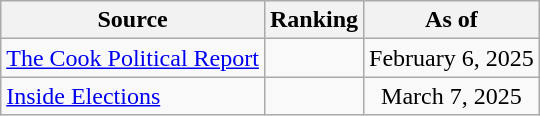<table class="wikitable" style="text-align:center">
<tr>
<th>Source</th>
<th>Ranking</th>
<th>As of</th>
</tr>
<tr>
<td align=left><a href='#'>The Cook Political Report</a></td>
<td></td>
<td>February 6, 2025</td>
</tr>
<tr>
<td align=left><a href='#'>Inside Elections</a></td>
<td></td>
<td>March 7, 2025</td>
</tr>
</table>
